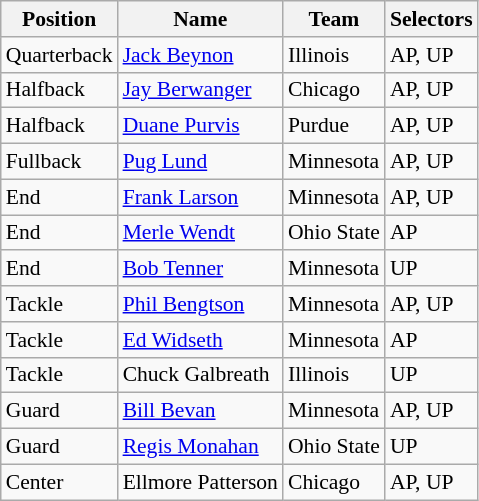<table class="wikitable" style="font-size: 90%">
<tr>
<th>Position</th>
<th>Name</th>
<th>Team</th>
<th>Selectors</th>
</tr>
<tr>
<td>Quarterback</td>
<td><a href='#'>Jack Beynon</a></td>
<td>Illinois</td>
<td>AP, UP</td>
</tr>
<tr>
<td>Halfback</td>
<td><a href='#'>Jay Berwanger</a></td>
<td>Chicago</td>
<td>AP, UP</td>
</tr>
<tr>
<td>Halfback</td>
<td><a href='#'>Duane Purvis</a></td>
<td>Purdue</td>
<td>AP, UP</td>
</tr>
<tr>
<td>Fullback</td>
<td><a href='#'>Pug Lund</a></td>
<td>Minnesota</td>
<td>AP, UP</td>
</tr>
<tr>
<td>End</td>
<td><a href='#'>Frank Larson</a></td>
<td>Minnesota</td>
<td>AP, UP</td>
</tr>
<tr>
<td>End</td>
<td><a href='#'>Merle Wendt</a></td>
<td>Ohio State</td>
<td>AP</td>
</tr>
<tr>
<td>End</td>
<td><a href='#'>Bob Tenner</a></td>
<td>Minnesota</td>
<td>UP</td>
</tr>
<tr>
<td>Tackle</td>
<td><a href='#'>Phil Bengtson</a></td>
<td>Minnesota</td>
<td>AP, UP</td>
</tr>
<tr>
<td>Tackle</td>
<td><a href='#'>Ed Widseth</a></td>
<td>Minnesota</td>
<td>AP</td>
</tr>
<tr>
<td>Tackle</td>
<td>Chuck Galbreath</td>
<td>Illinois</td>
<td>UP</td>
</tr>
<tr>
<td>Guard</td>
<td><a href='#'>Bill Bevan</a></td>
<td>Minnesota</td>
<td>AP, UP</td>
</tr>
<tr>
<td>Guard</td>
<td><a href='#'>Regis Monahan</a></td>
<td>Ohio State</td>
<td>UP</td>
</tr>
<tr>
<td>Center</td>
<td>Ellmore Patterson</td>
<td>Chicago</td>
<td>AP, UP</td>
</tr>
</table>
